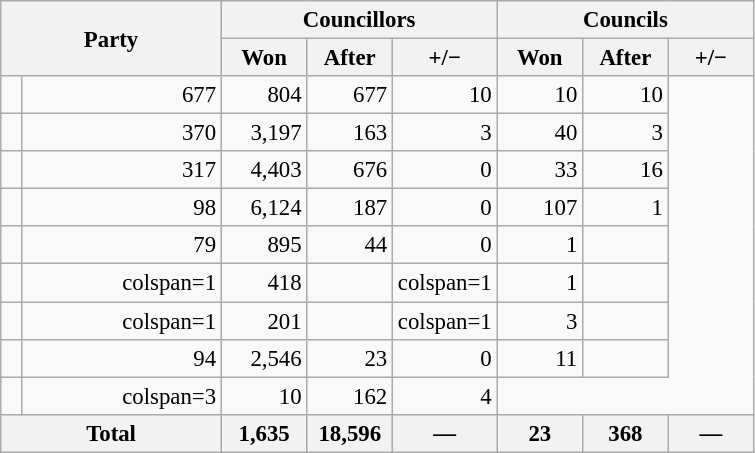<table id="results" class="wikitable sortable" style="text-align:right; font-size:95%;">
<tr>
<th colspan="2" rowspan="2" style="width:140px;">Party</th>
<th colspan="3">Councillors</th>
<th colspan="4">Councils</th>
</tr>
<tr>
<th style="width:50px;">Won</th>
<th style="width:50px;">After</th>
<th style="width:50px;">+/−</th>
<th style="width:50px;">Won</th>
<th style="width:50px;">After</th>
<th style="width:50px;">+/−</th>
</tr>
<tr>
<td></td>
<td>677</td>
<td>804</td>
<td> 677</td>
<td>10</td>
<td>10</td>
<td> 10</td>
</tr>
<tr>
<td></td>
<td>370</td>
<td>3,197</td>
<td> 163</td>
<td>3</td>
<td>40</td>
<td> 3</td>
</tr>
<tr>
<td></td>
<td>317</td>
<td>4,403</td>
<td> 676</td>
<td>0</td>
<td>33</td>
<td> 16</td>
</tr>
<tr>
<td></td>
<td>98</td>
<td>6,124</td>
<td> 187</td>
<td>0</td>
<td>107</td>
<td> 1</td>
</tr>
<tr>
<td></td>
<td>79</td>
<td>895</td>
<td> 44</td>
<td>0</td>
<td>1</td>
<td></td>
</tr>
<tr>
<td></td>
<td>colspan=1 </td>
<td>418</td>
<td></td>
<td>colspan=1 </td>
<td>1</td>
<td></td>
</tr>
<tr>
<td></td>
<td>colspan=1 </td>
<td>201</td>
<td></td>
<td>colspan=1 </td>
<td>3</td>
<td></td>
</tr>
<tr>
<td></td>
<td>94</td>
<td>2,546</td>
<td> 23</td>
<td>0</td>
<td>11</td>
<td></td>
</tr>
<tr>
<td></td>
<td>colspan=3 </td>
<td>10</td>
<td>162</td>
<td> 4</td>
</tr>
<tr>
<th colspan="2" style="background:#f2f2f2 ">Total</th>
<th style="background:#f2f2f2;"><strong>1,635</strong></th>
<th style="background:#f2f2f2;"><strong>18,596</strong></th>
<th style="background:#f2f2f2;"><strong>—</strong></th>
<th style="background:#f2f2f2;"><strong>23</strong></th>
<th style="background:#f2f2f2;"><strong>368</strong></th>
<th style="background:#f2f2f2;"><strong>—</strong></th>
</tr>
</table>
